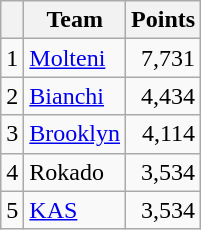<table class="wikitable">
<tr>
<th></th>
<th>Team</th>
<th>Points</th>
</tr>
<tr>
<td>1</td>
<td><a href='#'>Molteni</a></td>
<td align=right>7,731</td>
</tr>
<tr>
<td>2</td>
<td><a href='#'>Bianchi</a></td>
<td align=right>4,434</td>
</tr>
<tr>
<td>3</td>
<td><a href='#'>Brooklyn</a></td>
<td align=right>4,114</td>
</tr>
<tr>
<td>4</td>
<td>Rokado</td>
<td align=right>3,534</td>
</tr>
<tr>
<td>5</td>
<td><a href='#'>KAS</a></td>
<td align=right>3,534</td>
</tr>
</table>
